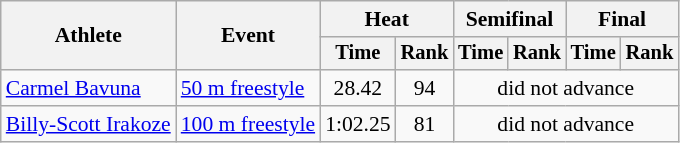<table class=wikitable style="font-size:90%">
<tr>
<th rowspan="2">Athlete</th>
<th rowspan="2">Event</th>
<th colspan="2">Heat</th>
<th colspan="2">Semifinal</th>
<th colspan="2">Final</th>
</tr>
<tr style="font-size:95%">
<th>Time</th>
<th>Rank</th>
<th>Time</th>
<th>Rank</th>
<th>Time</th>
<th>Rank</th>
</tr>
<tr align=center>
<td align=left><a href='#'>Carmel Bavuna</a></td>
<td align=left><a href='#'>50 m freestyle</a></td>
<td>28.42</td>
<td>94</td>
<td colspan=4>did not advance</td>
</tr>
<tr align=center>
<td align=left><a href='#'>Billy-Scott Irakoze</a></td>
<td align=left><a href='#'>100 m freestyle</a></td>
<td>1:02.25</td>
<td>81</td>
<td colspan=4>did not advance</td>
</tr>
</table>
